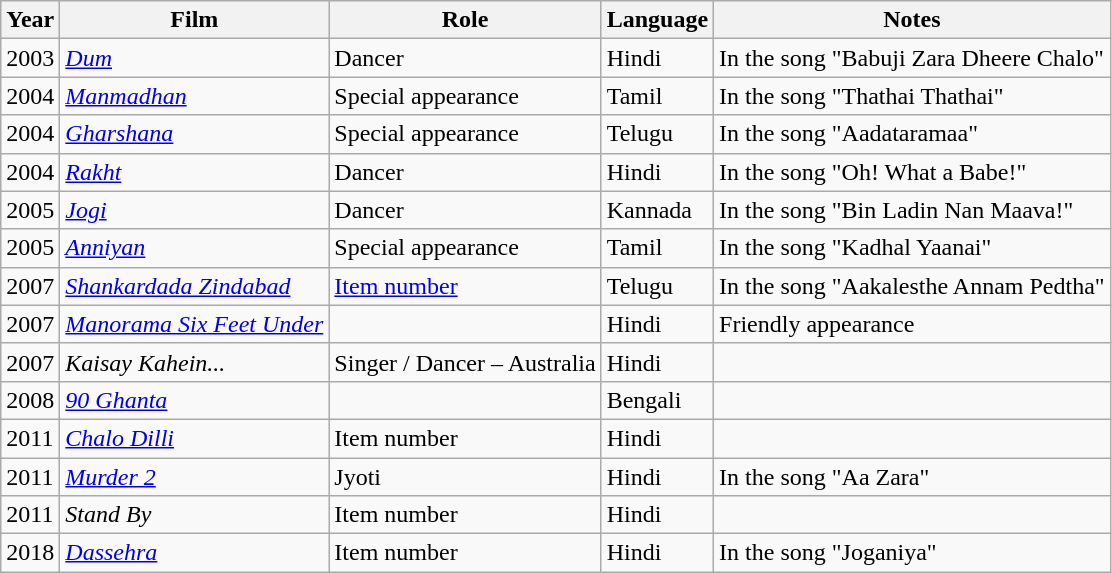<table class="wikitable">
<tr>
<th>Year</th>
<th>Film</th>
<th>Role</th>
<th>Language</th>
<th>Notes</th>
</tr>
<tr>
<td>2003</td>
<td><em><a href='#'>Dum</a></em></td>
<td>Dancer</td>
<td>Hindi</td>
<td>In the song "Babuji Zara Dheere Chalo"</td>
</tr>
<tr>
<td>2004</td>
<td><em><a href='#'>Manmadhan</a></em></td>
<td>Special appearance</td>
<td>Tamil</td>
<td>In the song "Thathai Thathai"</td>
</tr>
<tr>
<td>2004</td>
<td><em><a href='#'>Gharshana</a></em></td>
<td>Special appearance</td>
<td>Telugu</td>
<td>In the song "Aadataramaa"</td>
</tr>
<tr>
<td>2004</td>
<td><em><a href='#'>Rakht</a></em></td>
<td>Dancer</td>
<td>Hindi</td>
<td>In the song "Oh! What a Babe!"</td>
</tr>
<tr>
<td>2005</td>
<td><em><a href='#'>Jogi</a></em></td>
<td>Dancer</td>
<td>Kannada</td>
<td>In the song "Bin Ladin Nan Maava!"</td>
</tr>
<tr>
<td>2005</td>
<td><em><a href='#'>Anniyan</a></em></td>
<td>Special appearance</td>
<td>Tamil</td>
<td>In the song "Kadhal Yaanai"</td>
</tr>
<tr>
<td>2007</td>
<td><em><a href='#'>Shankardada Zindabad</a></em></td>
<td><a href='#'>Item number</a></td>
<td>Telugu</td>
<td>In the song "Aakalesthe Annam Pedtha"</td>
</tr>
<tr>
<td>2007</td>
<td><em><a href='#'>Manorama Six Feet Under</a></em></td>
<td></td>
<td>Hindi</td>
<td>Friendly appearance</td>
</tr>
<tr>
<td>2007</td>
<td><em>Kaisay Kahein...</em></td>
<td>Singer / Dancer – Australia</td>
<td>Hindi</td>
<td></td>
</tr>
<tr>
<td>2008</td>
<td><em><a href='#'>90 Ghanta</a></em></td>
<td></td>
<td>Bengali</td>
<td></td>
</tr>
<tr>
<td>2011</td>
<td><em><a href='#'>Chalo Dilli</a></em></td>
<td>Item number</td>
<td>Hindi</td>
<td></td>
</tr>
<tr>
<td>2011</td>
<td><em><a href='#'>Murder 2</a></em></td>
<td>Jyoti</td>
<td>Hindi</td>
<td>In the song "Aa Zara"</td>
</tr>
<tr>
<td>2011</td>
<td><em>Stand By</em></td>
<td>Item number</td>
<td>Hindi</td>
<td></td>
</tr>
<tr>
<td>2018</td>
<td><em><a href='#'>Dassehra</a></em></td>
<td>Item number</td>
<td>Hindi</td>
<td>In the song "Joganiya"</td>
</tr>
</table>
